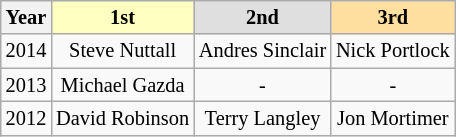<table class="wikitable" style="font-size:85%; text-align:center">
<tr>
<th>Year</th>
<td style="background-color:#ffffbf"> <strong>1st</strong> </td>
<td style="background-color:#dfdfdf"> <strong>2nd</strong> </td>
<td style="background-color:#ffdf9f"> <strong>3rd</strong> </td>
</tr>
<tr>
<td>2014</td>
<td>Steve Nuttall</td>
<td>Andres Sinclair</td>
<td>Nick Portlock</td>
</tr>
<tr>
<td>2013</td>
<td>Michael Gazda</td>
<td>-</td>
<td>-</td>
</tr>
<tr>
<td>2012</td>
<td>David Robinson</td>
<td>Terry Langley</td>
<td>Jon Mortimer</td>
</tr>
</table>
